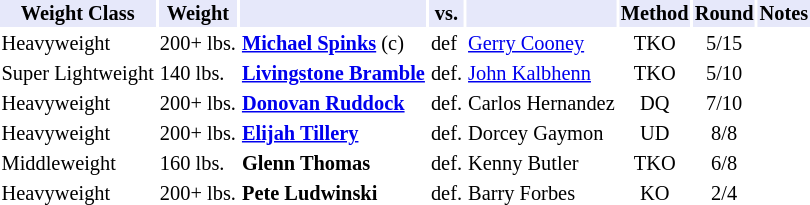<table class="toccolours" style="font-size: 85%;">
<tr>
<th style="background:#e6e8fa; color:#000; text-align:center;">Weight Class</th>
<th style="background:#e6e8fa; color:#000; text-align:center;">Weight</th>
<th style="background:#e6e8fa; color:#000; text-align:center;"></th>
<th style="background:#e6e8fa; color:#000; text-align:center;">vs.</th>
<th style="background:#e6e8fa; color:#000; text-align:center;"></th>
<th style="background:#e6e8fa; color:#000; text-align:center;">Method</th>
<th style="background:#e6e8fa; color:#000; text-align:center;">Round</th>
<th style="background:#e6e8fa; color:#000; text-align:center;">Notes</th>
</tr>
<tr>
<td>Heavyweight</td>
<td>200+ lbs.</td>
<td><strong><a href='#'>Michael Spinks</a></strong> (c)</td>
<td>def</td>
<td><a href='#'>Gerry Cooney</a></td>
<td align=center>TKO</td>
<td align=center>5/15</td>
<td></td>
</tr>
<tr>
<td>Super Lightweight</td>
<td>140 lbs.</td>
<td><strong><a href='#'>Livingstone Bramble</a></strong></td>
<td>def.</td>
<td><a href='#'>John Kalbhenn</a></td>
<td align=center>TKO</td>
<td align=center>5/10</td>
</tr>
<tr>
<td>Heavyweight</td>
<td>200+ lbs.</td>
<td><strong><a href='#'>Donovan Ruddock</a></strong></td>
<td>def.</td>
<td>Carlos Hernandez</td>
<td align=center>DQ</td>
<td align=center>7/10</td>
</tr>
<tr>
<td>Heavyweight</td>
<td>200+ lbs.</td>
<td><strong><a href='#'>Elijah Tillery</a></strong></td>
<td>def.</td>
<td>Dorcey Gaymon</td>
<td align=center>UD</td>
<td align=center>8/8</td>
</tr>
<tr>
<td>Middleweight</td>
<td>160 lbs.</td>
<td><strong>Glenn Thomas</strong></td>
<td>def.</td>
<td>Kenny Butler</td>
<td align=center>TKO</td>
<td align=center>6/8</td>
</tr>
<tr>
<td>Heavyweight</td>
<td>200+ lbs.</td>
<td><strong>Pete Ludwinski</strong></td>
<td>def.</td>
<td>Barry Forbes</td>
<td align=center>KO</td>
<td align=center>2/4</td>
</tr>
</table>
